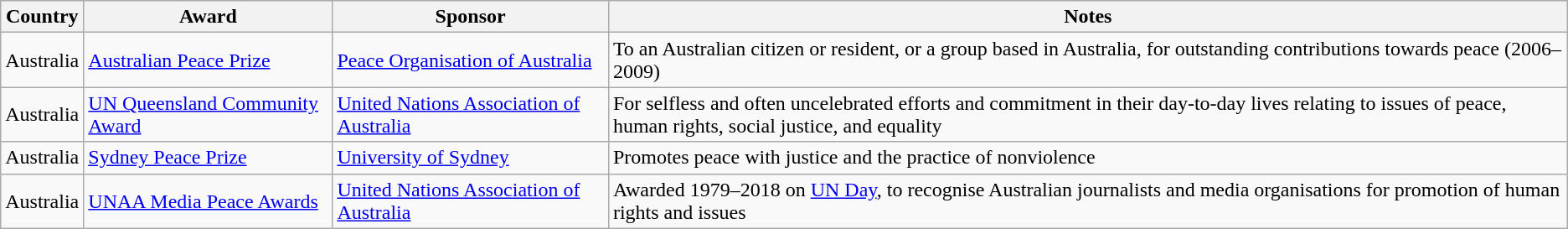<table class="wikitable sortable">
<tr>
<th>Country</th>
<th>Award</th>
<th>Sponsor</th>
<th>Notes</th>
</tr>
<tr>
<td>Australia</td>
<td data-sort-value="Australian"><a href='#'>Australian Peace Prize</a></td>
<td><a href='#'>Peace Organisation of Australia</a></td>
<td>To an Australian citizen or resident, or a group based in Australia, for outstanding contributions towards peace (2006–2009)</td>
</tr>
<tr>
<td>Australia</td>
<td data-sort-value="Queensland Community"><a href='#'>UN Queensland Community Award</a></td>
<td><a href='#'>United Nations Association of Australia</a></td>
<td>For selfless and often uncelebrated efforts and commitment in their day-to-day lives relating to issues of peace, human rights, social justice, and equality</td>
</tr>
<tr>
<td>Australia</td>
<td data-sort-value="Sydney"><a href='#'>Sydney Peace Prize</a></td>
<td><a href='#'>University of Sydney</a></td>
<td>Promotes peace with justice and the practice of nonviolence</td>
</tr>
<tr>
<td>Australia</td>
<td data-sort-value="UNAA"><a href='#'>UNAA Media Peace Awards</a></td>
<td><a href='#'>United Nations Association of Australia</a></td>
<td>Awarded 1979–2018 on <a href='#'>UN Day</a>, to recognise Australian journalists and media organisations for promotion of human rights and issues</td>
</tr>
</table>
